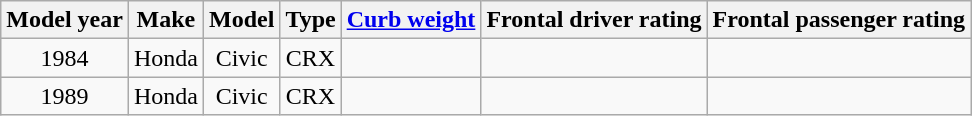<table class="wikitable">
<tr style="white-space:nowrap;">
<th>Model year</th>
<th>Make</th>
<th>Model</th>
<th>Type</th>
<th><a href='#'>Curb weight</a></th>
<th>Frontal driver rating</th>
<th>Frontal passenger rating</th>
</tr>
<tr>
<td style="text-align:center;">1984</td>
<td style="text-align:center;">Honda</td>
<td style="text-align:center;">Civic</td>
<td style="text-align:center;">CRX</td>
<td style="text-align:center;"></td>
<td style="text-align:center;"></td>
<td style="text-align:center;"></td>
</tr>
<tr>
<td style="text-align:center;">1989</td>
<td style="text-align:center;">Honda</td>
<td style="text-align:center;">Civic</td>
<td style="text-align:center;">CRX</td>
<td style="text-align:center;"></td>
<td style="text-align:center;"></td>
<td style="text-align:center;"></td>
</tr>
</table>
